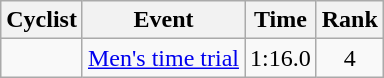<table class="wikitable sortable" style=text-align:center>
<tr>
<th>Cyclist</th>
<th>Event</th>
<th>Time</th>
<th>Rank</th>
</tr>
<tr>
<td align=left></td>
<td align=left><a href='#'>Men's time trial</a></td>
<td>1:16.0</td>
<td>4</td>
</tr>
</table>
